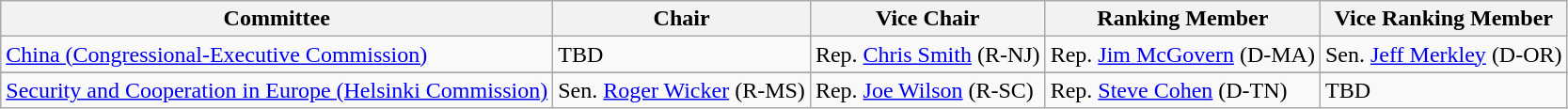<table class=wikitable>
<tr>
<th>Committee</th>
<th>Chair</th>
<th>Vice Chair</th>
<th>Ranking Member</th>
<th>Vice Ranking Member</th>
</tr>
<tr>
<td><a href='#'>China (Congressional-Executive Commission)</a></td>
<td>TBD</td>
<td>Rep. <a href='#'>Chris Smith</a> (R-NJ)</td>
<td>Rep. <a href='#'>Jim McGovern</a> (D-MA)</td>
<td>Sen. <a href='#'>Jeff Merkley</a> (D-OR)</td>
</tr>
<tr>
</tr>
<tr>
<td><a href='#'>Security and Cooperation in Europe (Helsinki Commission)</a></td>
<td>Sen. <a href='#'>Roger Wicker</a> (R-MS)</td>
<td>Rep. <a href='#'>Joe Wilson</a> (R-SC)</td>
<td>Rep. <a href='#'>Steve Cohen</a> (D-TN)</td>
<td>TBD</td>
</tr>
</table>
